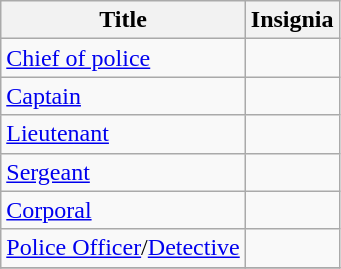<table class="wikitable">
<tr>
<th>Title</th>
<th>Insignia</th>
</tr>
<tr>
<td><a href='#'>Chief of police</a></td>
<td></td>
</tr>
<tr>
<td><a href='#'>Captain</a></td>
<td></td>
</tr>
<tr>
<td><a href='#'>Lieutenant</a></td>
<td></td>
</tr>
<tr>
<td><a href='#'>Sergeant</a></td>
<td></td>
</tr>
<tr>
<td><a href='#'>Corporal</a></td>
<td></td>
</tr>
<tr>
<td><a href='#'>Police Officer</a>/<a href='#'>Detective</a></td>
<td></td>
</tr>
<tr>
</tr>
</table>
